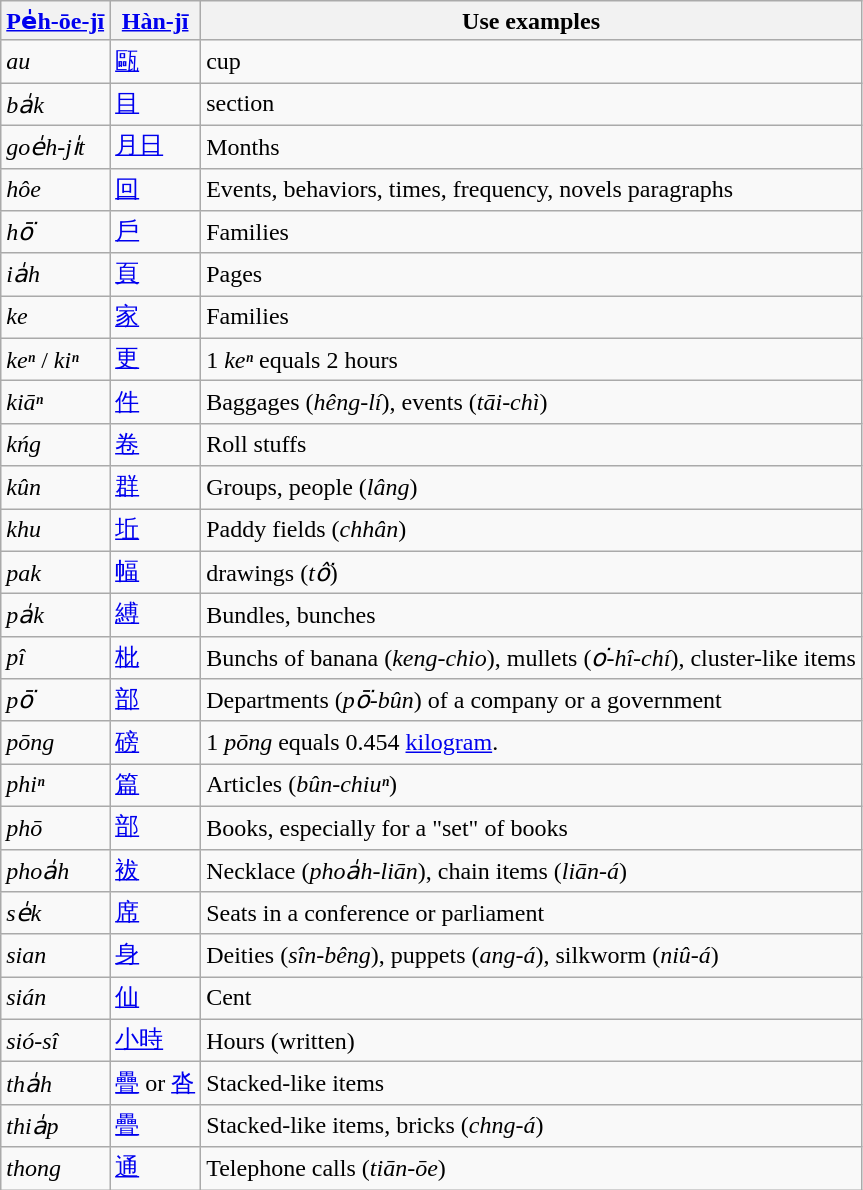<table class="wikitable">
<tr>
<th><a href='#'>Pe̍h-ōe-jī</a></th>
<th><a href='#'>Hàn-jī</a></th>
<th>Use examples</th>
</tr>
<tr>
<td><em>au</em></td>
<td><a href='#'>甌</a></td>
<td>cup</td>
</tr>
<tr>
<td><em>ba̍k</em></td>
<td><a href='#'>目</a></td>
<td>section</td>
</tr>
<tr>
<td><em>goe̍h-ji̍t</em></td>
<td><a href='#'>月日</a></td>
<td>Months</td>
</tr>
<tr>
<td><em>hôe</em></td>
<td><a href='#'>回</a></td>
<td>Events, behaviors, times, frequency, novels paragraphs</td>
</tr>
<tr>
<td><em>hō͘</em></td>
<td><a href='#'>戶</a></td>
<td>Families</td>
</tr>
<tr>
<td><em>ia̍h</em></td>
<td><a href='#'>頁</a></td>
<td>Pages</td>
</tr>
<tr>
<td><em>ke</em></td>
<td><a href='#'>家</a></td>
<td>Families</td>
</tr>
<tr>
<td><em>keⁿ</em> / <em>kiⁿ</em></td>
<td><a href='#'>更</a></td>
<td>1 <em>keⁿ</em> equals 2 hours</td>
</tr>
<tr>
<td><em>kiāⁿ</em></td>
<td><a href='#'>件</a></td>
<td>Baggages (<em>hêng-lí</em>), events (<em>tāi-chì</em>)</td>
</tr>
<tr>
<td><em>kńg</em></td>
<td><a href='#'>卷</a></td>
<td>Roll stuffs</td>
</tr>
<tr>
<td><em>kûn</em></td>
<td><a href='#'>群</a></td>
<td>Groups, people (<em>lâng</em>)</td>
</tr>
<tr>
<td><em>khu</em></td>
<td><a href='#'>坵</a></td>
<td>Paddy fields (<em>chhân</em>)</td>
</tr>
<tr>
<td><em>pak</em></td>
<td><a href='#'>幅</a></td>
<td>drawings (<em>tô͘</em>)</td>
</tr>
<tr>
<td><em>pa̍k</em></td>
<td><a href='#'>縛</a></td>
<td>Bundles, bunches</td>
</tr>
<tr>
<td><em>pî</em></td>
<td><a href='#'>枇</a></td>
<td>Bunchs of banana (<em>keng-chio</em>), mullets (<em>o͘-hî-chí</em>), cluster-like items</td>
</tr>
<tr>
<td><em>pō͘</em></td>
<td><a href='#'>部</a></td>
<td>Departments (<em>pō͘-bûn</em>) of a company or a government</td>
</tr>
<tr>
<td><em>pōng</em></td>
<td><a href='#'>磅</a></td>
<td>1 <em>pōng</em> equals 0.454 <a href='#'>kilogram</a>.</td>
</tr>
<tr>
<td><em>phiⁿ</em></td>
<td><a href='#'>篇</a></td>
<td>Articles (<em>bûn-chiuⁿ</em>)</td>
</tr>
<tr>
<td><em>phō</em></td>
<td><a href='#'>部</a></td>
<td>Books, especially for a "set" of books</td>
</tr>
<tr>
<td><em>phoa̍h</em></td>
<td><a href='#'>袚</a></td>
<td>Necklace (<em>phoa̍h-liān</em>), chain items (<em>liān-á</em>)</td>
</tr>
<tr>
<td><em>se̍k</em></td>
<td><a href='#'>席</a></td>
<td>Seats in a conference or parliament</td>
</tr>
<tr>
<td><em>sian</em></td>
<td><a href='#'>身</a></td>
<td>Deities (<em>sîn-bêng</em>), puppets (<em>ang-á</em>), silkworm (<em>niû-á</em>)</td>
</tr>
<tr>
<td><em>sián</em></td>
<td><a href='#'>仙</a></td>
<td>Cent</td>
</tr>
<tr>
<td><em>sió-sî</em></td>
<td><a href='#'>小時</a></td>
<td>Hours (written)</td>
</tr>
<tr>
<td><em>tha̍h</em></td>
<td><a href='#'>疊</a> or <a href='#'>沓</a></td>
<td>Stacked-like items</td>
</tr>
<tr>
<td><em>thia̍p</em></td>
<td><a href='#'>疊</a></td>
<td>Stacked-like items, bricks (<em>chng-á</em>)</td>
</tr>
<tr>
<td><em>thong</em></td>
<td><a href='#'>通</a></td>
<td>Telephone calls (<em>tiān-ōe</em>)</td>
</tr>
</table>
